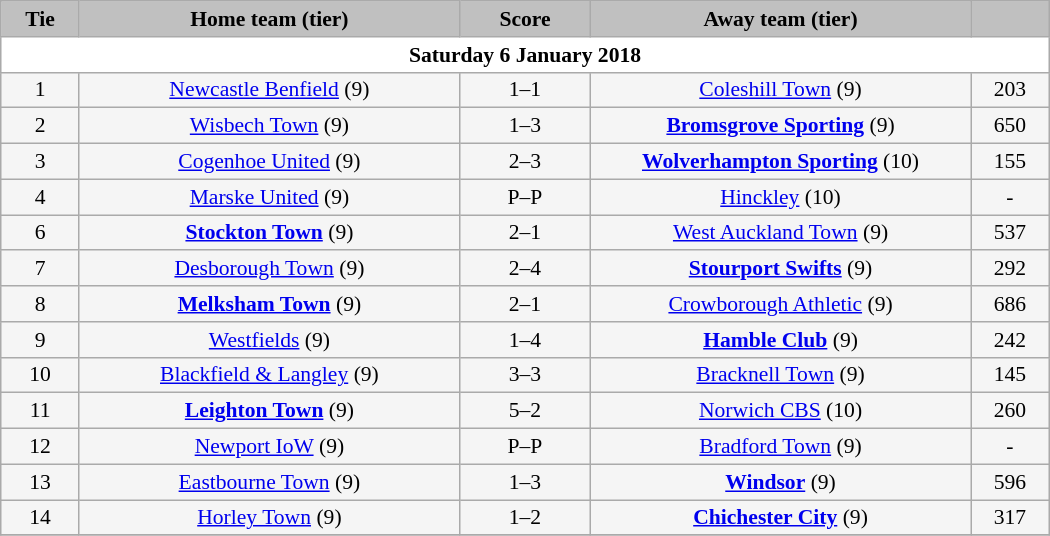<table class="wikitable" style="width: 700px; background:WhiteSmoke; text-align:center; font-size:90%">
<tr>
<td scope="col" style="width:  7.50%; background:silver;"><strong>Tie</strong></td>
<td scope="col" style="width: 36.25%; background:silver;"><strong>Home team (tier)</strong></td>
<td scope="col" style="width: 12.50%; background:silver;"><strong>Score</strong></td>
<td scope="col" style="width: 36.25%; background:silver;"><strong>Away team (tier)</strong></td>
<td scope="col" style="width:  7.50%; background:silver;"><strong></strong></td>
</tr>
<tr>
<td colspan="5" style= background:White><strong>Saturday 6 January 2018</strong></td>
</tr>
<tr>
<td>1</td>
<td><a href='#'>Newcastle Benfield</a> (9)</td>
<td>1–1</td>
<td><a href='#'>Coleshill Town</a> (9)</td>
<td>203</td>
</tr>
<tr>
<td>2</td>
<td><a href='#'>Wisbech Town</a> (9)</td>
<td>1–3</td>
<td><strong><a href='#'>Bromsgrove Sporting</a></strong> (9)</td>
<td>650</td>
</tr>
<tr>
<td>3</td>
<td><a href='#'>Cogenhoe United</a> (9)</td>
<td>2–3</td>
<td><strong><a href='#'>Wolverhampton Sporting</a></strong> (10)</td>
<td>155</td>
</tr>
<tr>
<td>4</td>
<td><a href='#'>Marske United</a> (9)</td>
<td>P–P</td>
<td><a href='#'>Hinckley</a> (10)</td>
<td>-</td>
</tr>
<tr>
<td>6</td>
<td><strong><a href='#'>Stockton Town</a></strong> (9)</td>
<td>2–1 </td>
<td><a href='#'>West Auckland Town</a> (9)</td>
<td>537</td>
</tr>
<tr>
<td>7</td>
<td><a href='#'>Desborough Town</a> (9)</td>
<td>2–4 </td>
<td><strong><a href='#'>Stourport Swifts</a></strong> (9)</td>
<td>292</td>
</tr>
<tr>
<td>8</td>
<td><strong><a href='#'>Melksham Town</a></strong> (9)</td>
<td>2–1</td>
<td><a href='#'>Crowborough Athletic</a> (9)</td>
<td>686</td>
</tr>
<tr>
<td>9</td>
<td><a href='#'>Westfields</a> (9)</td>
<td>1–4</td>
<td><strong><a href='#'>Hamble Club</a></strong> (9)</td>
<td>242</td>
</tr>
<tr>
<td>10</td>
<td><a href='#'>Blackfield & Langley</a> (9)</td>
<td>3–3</td>
<td><a href='#'>Bracknell Town</a> (9)</td>
<td>145</td>
</tr>
<tr>
<td>11</td>
<td><strong><a href='#'>Leighton Town</a></strong> (9)</td>
<td>5–2 </td>
<td><a href='#'>Norwich CBS</a> (10)</td>
<td>260</td>
</tr>
<tr>
<td>12</td>
<td><a href='#'>Newport IoW</a> (9)</td>
<td>P–P</td>
<td><a href='#'>Bradford Town</a> (9)</td>
<td>-</td>
</tr>
<tr>
<td>13</td>
<td><a href='#'>Eastbourne Town</a> (9)</td>
<td>1–3</td>
<td><strong><a href='#'>Windsor</a></strong> (9)</td>
<td>596</td>
</tr>
<tr>
<td>14</td>
<td><a href='#'>Horley Town</a> (9)</td>
<td>1–2</td>
<td><strong><a href='#'>Chichester City</a></strong> (9)</td>
<td>317</td>
</tr>
<tr>
</tr>
</table>
